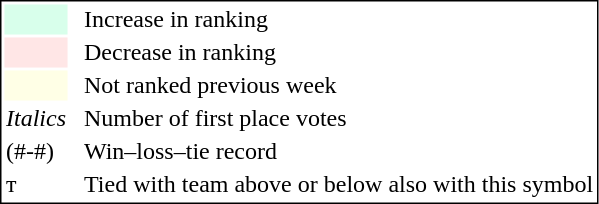<table style="border:1px solid black; float:left;">
<tr>
<td style="background:#D8FFEB; width:20px;"></td>
<td> </td>
<td>Increase in ranking</td>
</tr>
<tr>
<td style="background:#FFE6E6; width:20px;"></td>
<td> </td>
<td>Decrease in ranking</td>
</tr>
<tr>
<td style="background:#FFFFE6; width:20px;"></td>
<td> </td>
<td>Not ranked previous week</td>
</tr>
<tr>
<td><em>Italics</em></td>
<td> </td>
<td>Number of first place votes</td>
</tr>
<tr>
<td>(#-#)</td>
<td> </td>
<td>Win–loss–tie record</td>
</tr>
<tr>
<td>т</td>
<td></td>
<td>Tied with team above or below also with this symbol</td>
</tr>
</table>
